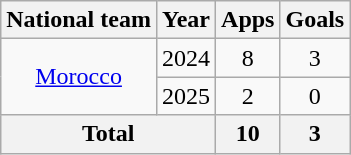<table class="wikitable" style="text-align:center">
<tr>
<th>National team</th>
<th>Year</th>
<th>Apps</th>
<th>Goals</th>
</tr>
<tr>
<td rowspan="2"><a href='#'>Morocco</a></td>
<td>2024</td>
<td>8</td>
<td>3</td>
</tr>
<tr>
<td>2025</td>
<td>2</td>
<td>0</td>
</tr>
<tr>
<th colspan="2">Total</th>
<th>10</th>
<th>3</th>
</tr>
</table>
